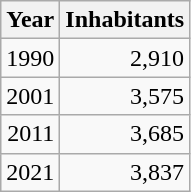<table cellspacing="0" cellpadding="0">
<tr>
<td valign="top"><br><table class="wikitable sortable zebra hintergrundfarbe5">
<tr>
<th>Year</th>
<th>Inhabitants</th>
</tr>
<tr align="right">
<td>1990</td>
<td>2,910</td>
</tr>
<tr align="right">
<td>2001</td>
<td>3,575</td>
</tr>
<tr align="right">
<td>2011</td>
<td>3,685</td>
</tr>
<tr align="right">
<td>2021</td>
<td>3,837</td>
</tr>
</table>
</td>
</tr>
</table>
